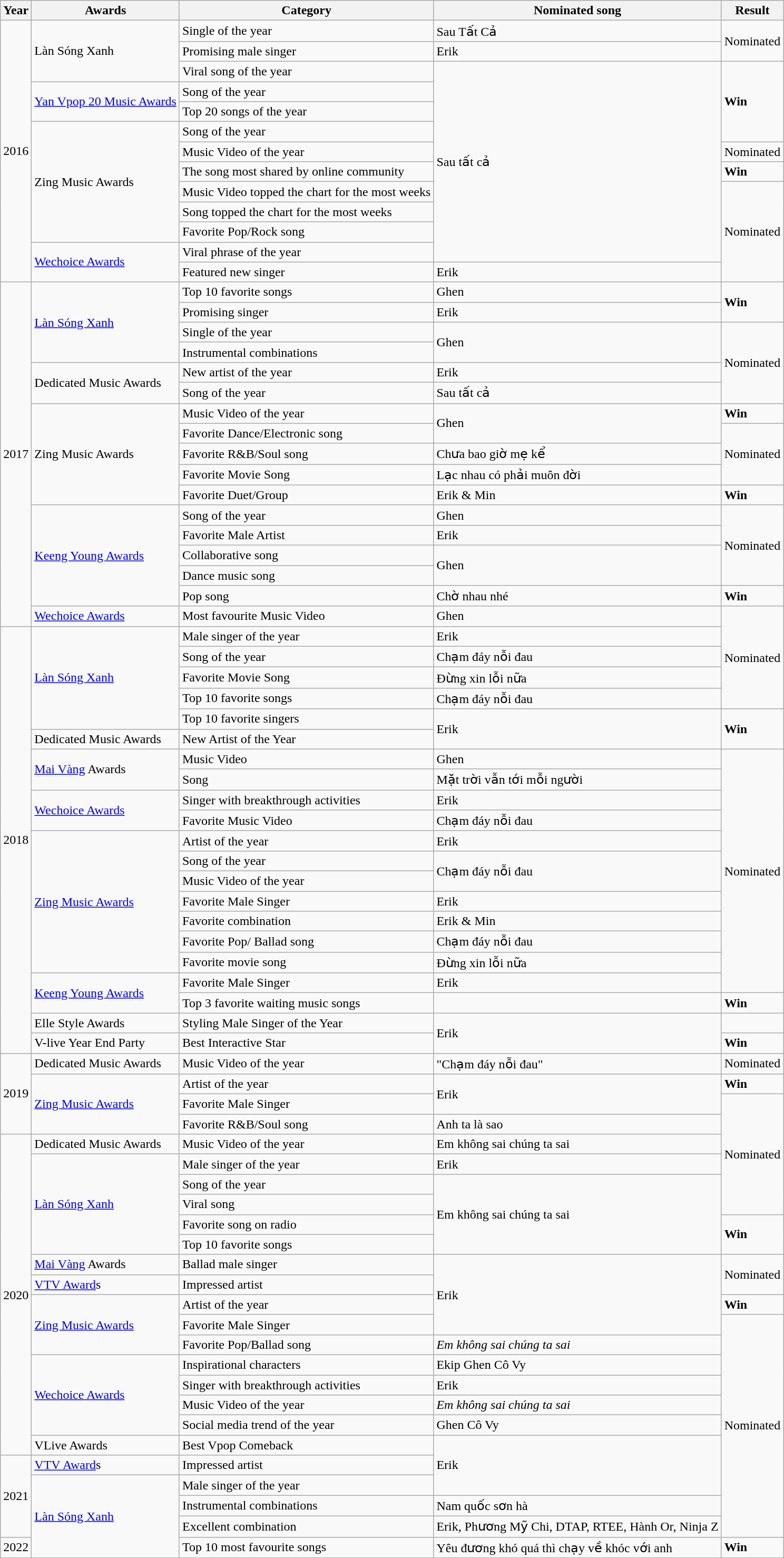<table class="wikitable">
<tr>
<th>Year</th>
<th>Awards</th>
<th>Category</th>
<th>Nominated song</th>
<th>Result</th>
</tr>
<tr>
<td rowspan="13">2016</td>
<td rowspan="3">Làn Sóng Xanh</td>
<td>Single of the year</td>
<td>Sau Tất Cả</td>
<td rowspan="2">Nominated</td>
</tr>
<tr>
<td>Promising male singer</td>
<td>Erik</td>
</tr>
<tr>
<td>Viral song of the year</td>
<td rowspan="10">Sau tất cả</td>
<td rowspan="4"><strong>Win</strong></td>
</tr>
<tr>
<td rowspan="2"><a href='#'>Yan Vpop 20 Music Awards</a></td>
<td>Song of the year</td>
</tr>
<tr>
<td>Top 20 songs of the year</td>
</tr>
<tr>
<td rowspan="6">Zing Music Awards</td>
<td>Song of the year</td>
</tr>
<tr>
<td>Music Video of the year</td>
<td>Nominated</td>
</tr>
<tr>
<td>The song most shared by online community</td>
<td><strong>Win</strong></td>
</tr>
<tr>
<td>Music Video topped the chart for the most weeks</td>
<td rowspan="5">Nominated</td>
</tr>
<tr>
<td>Song topped the chart for the most weeks</td>
</tr>
<tr>
<td>Favorite Pop/Rock song</td>
</tr>
<tr>
<td rowspan="2"><a href='#'>Wechoice Awards</a></td>
<td>Viral phrase of the year</td>
</tr>
<tr>
<td>Featured new singer</td>
<td>Erik</td>
</tr>
<tr>
<td rowspan="17">2017</td>
<td rowspan="4"><a href='#'>Làn Sóng Xanh</a></td>
<td>Top 10 favorite songs</td>
<td>Ghen</td>
<td rowspan="2"><strong>Win</strong></td>
</tr>
<tr>
<td>Promising singer</td>
<td>Erik</td>
</tr>
<tr>
<td>Single of the year</td>
<td rowspan="2">Ghen</td>
<td rowspan="4">Nominated</td>
</tr>
<tr>
<td>Instrumental combinations</td>
</tr>
<tr>
<td rowspan="2">Dedicated Music Awards</td>
<td>New artist of the year</td>
<td>Erik</td>
</tr>
<tr>
<td>Song of the year</td>
<td>Sau tất cả</td>
</tr>
<tr>
<td rowspan="5">Zing Music Awards</td>
<td>Music Video of the year</td>
<td rowspan="2">Ghen</td>
<td><strong>Win</strong></td>
</tr>
<tr>
<td>Favorite Dance/Electronic song</td>
<td rowspan="3">Nominated</td>
</tr>
<tr>
<td>Favorite R&B/Soul song</td>
<td>Chưa bao giờ mẹ kể</td>
</tr>
<tr>
<td>Favorite Movie Song</td>
<td>Lạc nhau có phải muôn đời</td>
</tr>
<tr>
<td>Favorite Duet/Group</td>
<td>Erik & Min</td>
<td><strong>Win</strong></td>
</tr>
<tr>
<td rowspan="5"><a href='#'>Keeng Young Awards</a></td>
<td>Song of the year</td>
<td>Ghen</td>
<td rowspan="4">Nominated</td>
</tr>
<tr>
<td>Favorite Male Artist</td>
<td>Erik</td>
</tr>
<tr>
<td>Collaborative song</td>
<td rowspan="2">Ghen</td>
</tr>
<tr>
<td>Dance music song</td>
</tr>
<tr>
<td>Pop song</td>
<td>Chờ nhau nhé</td>
<td><strong>Win</strong></td>
</tr>
<tr>
<td><a href='#'>Wechoice Awards</a></td>
<td>Most favourite Music Video</td>
<td>Ghen</td>
<td rowspan="5">Nominated</td>
</tr>
<tr>
<td rowspan="21">2018</td>
<td rowspan="5"><a href='#'>Làn Sóng Xanh</a></td>
<td>Male singer of the year</td>
<td>Erik</td>
</tr>
<tr>
<td>Song of the year</td>
<td>Chạm đáy nỗi đau</td>
</tr>
<tr>
<td>Favorite Movie Song</td>
<td>Đừng xin lỗi nữa</td>
</tr>
<tr>
<td>Top 10 favorite songs</td>
<td>Chạm đáy nỗi đau</td>
</tr>
<tr>
<td>Top 10 favorite singers</td>
<td rowspan="2">Erik</td>
<td rowspan="2"><strong>Win</strong></td>
</tr>
<tr>
<td>Dedicated Music Awards</td>
<td>New Artist of the Year</td>
</tr>
<tr>
<td rowspan="2"><a href='#'>Mai Vàng</a> Awards</td>
<td>Music Video</td>
<td>Ghen</td>
<td rowspan="12">Nominated</td>
</tr>
<tr>
<td>Song</td>
<td>Mặt trời vẫn tới mỗi người</td>
</tr>
<tr>
<td rowspan="2"><a href='#'>Wechoice Awards</a></td>
<td>Singer with breakthrough activities</td>
<td>Erik</td>
</tr>
<tr>
<td>Favorite Music Video</td>
<td>Chạm đáy nỗi đau</td>
</tr>
<tr>
<td rowspan="7"><a href='#'>Zing Music Awards</a></td>
<td>Artist of the year</td>
<td>Erik</td>
</tr>
<tr>
<td>Song of the year</td>
<td rowspan="2">Chạm đáy nỗi đau</td>
</tr>
<tr>
<td>Music Video of the year</td>
</tr>
<tr>
<td>Favorite Male Singer</td>
<td>Erik</td>
</tr>
<tr>
<td>Favorite combination</td>
<td>Erik & Min</td>
</tr>
<tr>
<td>Favorite Pop/ Ballad song</td>
<td>Chạm đáy nỗi đau</td>
</tr>
<tr>
<td>Favorite movie song</td>
<td>Đừng xin lỗi nữa</td>
</tr>
<tr>
<td rowspan="2"><a href='#'>Keeng Young Awards</a></td>
<td>Favorite Male Singer</td>
<td>Erik</td>
</tr>
<tr>
<td>Top 3 favorite waiting music songs</td>
<td></td>
<td><strong>Win</strong></td>
</tr>
<tr>
<td>Elle Style Awards</td>
<td>Styling Male Singer of the Year</td>
<td rowspan="2">Erik</td>
<td></td>
</tr>
<tr>
<td>V-live Year End Party</td>
<td>Best Interactive Star</td>
<td><strong>Win</strong></td>
</tr>
<tr>
<td rowspan="4">2019</td>
<td>Dedicated Music Awards</td>
<td>Music Video of the year</td>
<td>"Chạm đáy nỗi đau"</td>
<td>Nominated</td>
</tr>
<tr>
<td rowspan="3"><a href='#'>Zing Music Awards</a></td>
<td>Artist of the year</td>
<td rowspan="2">Erik</td>
<td><strong>Win</strong></td>
</tr>
<tr>
<td>Favorite Male Singer</td>
<td rowspan="6">Nominated</td>
</tr>
<tr>
<td>Favorite R&B/Soul song</td>
<td>Anh ta là sao</td>
</tr>
<tr>
<td rowspan="16">2020</td>
<td>Dedicated Music Awards</td>
<td>Music Video of the year</td>
<td>Em không sai chúng ta sai</td>
</tr>
<tr>
<td rowspan="5"><a href='#'>Làn Sóng Xanh</a></td>
<td>Male singer of the year</td>
<td>Erik</td>
</tr>
<tr>
<td>Song of the year</td>
<td rowspan="4">Em không sai chúng ta sai</td>
</tr>
<tr>
<td>Viral song</td>
</tr>
<tr>
<td>Favorite song on radio</td>
<td rowspan="2"><strong>Win</strong></td>
</tr>
<tr>
<td>Top 10 favorite songs</td>
</tr>
<tr>
<td><a href='#'>Mai Vàng</a> Awards</td>
<td>Ballad male singer</td>
<td rowspan="4">Erik</td>
<td rowspan="2">Nominated</td>
</tr>
<tr>
<td><a href='#'>VTV Award</a>s</td>
<td>Impressed artist</td>
</tr>
<tr>
<td rowspan="3"><a href='#'>Zing Music Awards</a></td>
<td>Artist of the year</td>
<td><strong>Win</strong></td>
</tr>
<tr>
<td>Favorite Male Singer</td>
<td rowspan="11">Nominated</td>
</tr>
<tr>
<td>Favorite Pop/Ballad song</td>
<td><em>Em không sai chúng ta sai</em></td>
</tr>
<tr>
<td rowspan="4"><a href='#'>Wechoice Awards</a></td>
<td>Inspirational characters</td>
<td>Ekip Ghen Cô Vy</td>
</tr>
<tr>
<td>Singer with breakthrough activities</td>
<td>Erik</td>
</tr>
<tr>
<td>Music Video of the year</td>
<td><em>Em không sai chúng ta sai</em></td>
</tr>
<tr>
<td>Social media trend of the year</td>
<td>Ghen Cô Vy</td>
</tr>
<tr>
<td>VLive Awards</td>
<td>Best Vpop Comeback</td>
<td rowspan="3">Erik</td>
</tr>
<tr>
<td rowspan="4">2021</td>
<td><a href='#'>VTV Award</a>s</td>
<td>Impressed artist</td>
</tr>
<tr>
<td rowspan="4"><a href='#'>Làn Sóng Xanh</a></td>
<td>Male singer of the year</td>
</tr>
<tr>
<td>Instrumental combinations</td>
<td>Nam quốc sơn hà</td>
</tr>
<tr>
<td>Excellent combination</td>
<td>Erik, Phương Mỹ Chi, DTAP, RTEE, Hành Or, Ninja Z</td>
</tr>
<tr>
<td>2022</td>
<td>Top 10 most favourite songs</td>
<td>Yêu đương khó quá thì chạy về khóc với anh</td>
<td><strong>Win</strong></td>
</tr>
</table>
